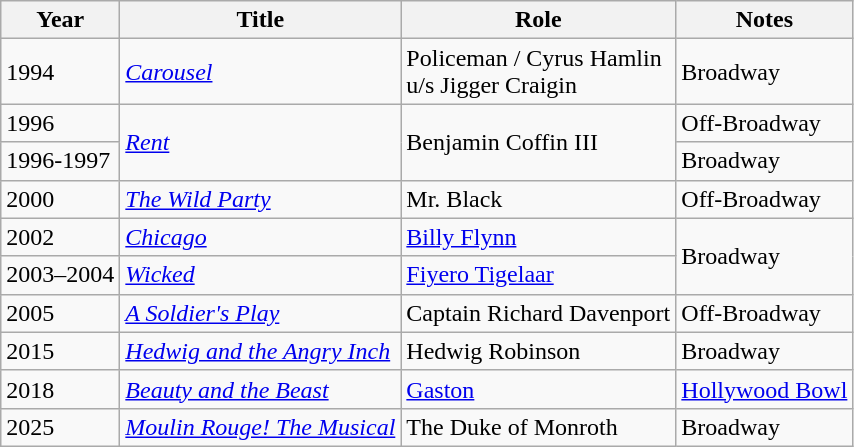<table class="wikitable">
<tr>
<th>Year</th>
<th>Title</th>
<th>Role</th>
<th>Notes</th>
</tr>
<tr>
<td>1994</td>
<td><em><a href='#'>Carousel</a></em></td>
<td>Policeman / Cyrus Hamlin<br>u/s Jigger Craigin</td>
<td>Broadway</td>
</tr>
<tr>
<td>1996</td>
<td rowspan=2><em><a href='#'>Rent</a></em></td>
<td rowspan=2>Benjamin Coffin III</td>
<td>Off-Broadway</td>
</tr>
<tr>
<td>1996-1997</td>
<td>Broadway</td>
</tr>
<tr>
<td>2000</td>
<td><em><a href='#'>The Wild Party</a></em></td>
<td>Mr. Black</td>
<td>Off-Broadway</td>
</tr>
<tr>
<td>2002</td>
<td><em><a href='#'>Chicago</a></em></td>
<td><a href='#'>Billy Flynn</a></td>
<td rowspan=2>Broadway</td>
</tr>
<tr>
<td>2003–2004</td>
<td><em><a href='#'>Wicked</a></em></td>
<td><a href='#'>Fiyero Tigelaar</a></td>
</tr>
<tr>
<td>2005</td>
<td><em><a href='#'>A Soldier's Play</a></em></td>
<td>Captain Richard Davenport</td>
<td>Off-Broadway</td>
</tr>
<tr>
<td>2015</td>
<td><em><a href='#'>Hedwig and the Angry Inch</a></em></td>
<td>Hedwig Robinson</td>
<td>Broadway</td>
</tr>
<tr>
<td>2018</td>
<td><em><a href='#'>Beauty and the Beast</a></em></td>
<td><a href='#'>Gaston</a></td>
<td><a href='#'>Hollywood Bowl</a></td>
</tr>
<tr>
<td>2025</td>
<td><a href='#'><em>Moulin Rouge! The Musical</em></a></td>
<td>The Duke of Monroth</td>
<td>Broadway</td>
</tr>
</table>
